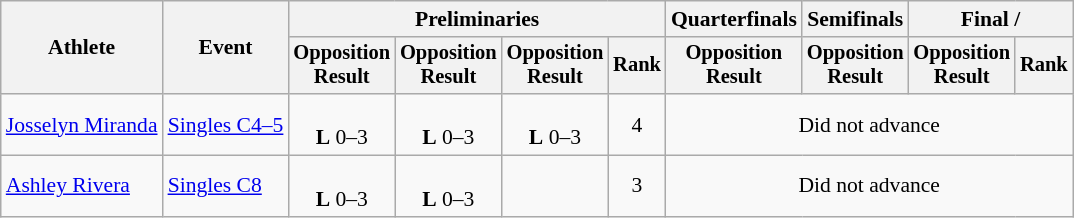<table class=wikitable style="font-size:90%">
<tr>
<th rowspan="2">Athlete</th>
<th rowspan="2">Event</th>
<th colspan="4">Preliminaries</th>
<th>Quarterfinals</th>
<th>Semifinals</th>
<th colspan="2">Final / </th>
</tr>
<tr style="font-size:95%">
<th>Opposition<br>Result</th>
<th>Opposition<br>Result</th>
<th>Opposition<br>Result</th>
<th>Rank</th>
<th>Opposition<br>Result</th>
<th>Opposition<br>Result</th>
<th>Opposition<br>Result</th>
<th>Rank</th>
</tr>
<tr align=center>
<td align=left><a href='#'>Josselyn Miranda</a></td>
<td align=left><a href='#'>Singles C4–5</a></td>
<td><br><strong>L</strong> 0–3</td>
<td><br><strong>L</strong> 0–3</td>
<td><br><strong>L</strong> 0–3</td>
<td>4</td>
<td colspan=4>Did not advance</td>
</tr>
<tr align=center>
<td align=left><a href='#'>Ashley Rivera</a></td>
<td align=left><a href='#'>Singles C8</a></td>
<td><br><strong>L</strong> 0–3</td>
<td><br><strong>L</strong> 0–3</td>
<td></td>
<td>3</td>
<td colspan=4>Did not advance</td>
</tr>
</table>
